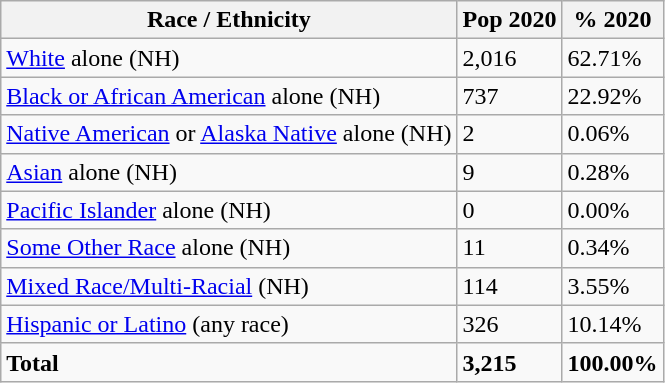<table class="wikitable">
<tr>
<th>Race / Ethnicity</th>
<th>Pop 2020</th>
<th>% 2020</th>
</tr>
<tr>
<td><a href='#'>White</a> alone (NH)</td>
<td>2,016</td>
<td>62.71%</td>
</tr>
<tr>
<td><a href='#'>Black or African American</a> alone (NH)</td>
<td>737</td>
<td>22.92%</td>
</tr>
<tr>
<td><a href='#'>Native American</a> or <a href='#'>Alaska Native</a> alone (NH)</td>
<td>2</td>
<td>0.06%</td>
</tr>
<tr>
<td><a href='#'>Asian</a> alone (NH)</td>
<td>9</td>
<td>0.28%</td>
</tr>
<tr>
<td><a href='#'>Pacific Islander</a> alone (NH)</td>
<td>0</td>
<td>0.00%</td>
</tr>
<tr>
<td><a href='#'>Some Other Race</a> alone (NH)</td>
<td>11</td>
<td>0.34%</td>
</tr>
<tr>
<td><a href='#'>Mixed Race/Multi-Racial</a> (NH)</td>
<td>114</td>
<td>3.55%</td>
</tr>
<tr>
<td><a href='#'>Hispanic or Latino</a> (any race)</td>
<td>326</td>
<td>10.14%</td>
</tr>
<tr>
<td><strong>Total</strong></td>
<td><strong>3,215</strong></td>
<td><strong>100.00%</strong></td>
</tr>
</table>
